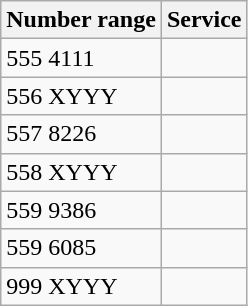<table class="wikitable">
<tr>
<th>Number range</th>
<th>Service</th>
</tr>
<tr>
<td>555 4111</td>
<td></td>
</tr>
<tr>
<td>556 XYYY</td>
<td></td>
</tr>
<tr>
<td>557 8226</td>
<td></td>
</tr>
<tr>
<td>558 XYYY</td>
<td></td>
</tr>
<tr>
<td>559 9386</td>
<td></td>
</tr>
<tr>
<td>559 6085</td>
<td></td>
</tr>
<tr>
<td>999 XYYY</td>
<td></td>
</tr>
</table>
